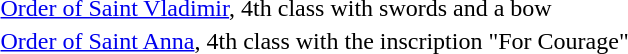<table>
<tr>
<td></td>
<td><a href='#'>Order of Saint Vladimir</a>, 4th class with swords and a bow</td>
</tr>
<tr>
<td></td>
<td><a href='#'>Order of Saint Anna</a>, 4th class with the inscription "For Courage"</td>
</tr>
<tr>
</tr>
</table>
